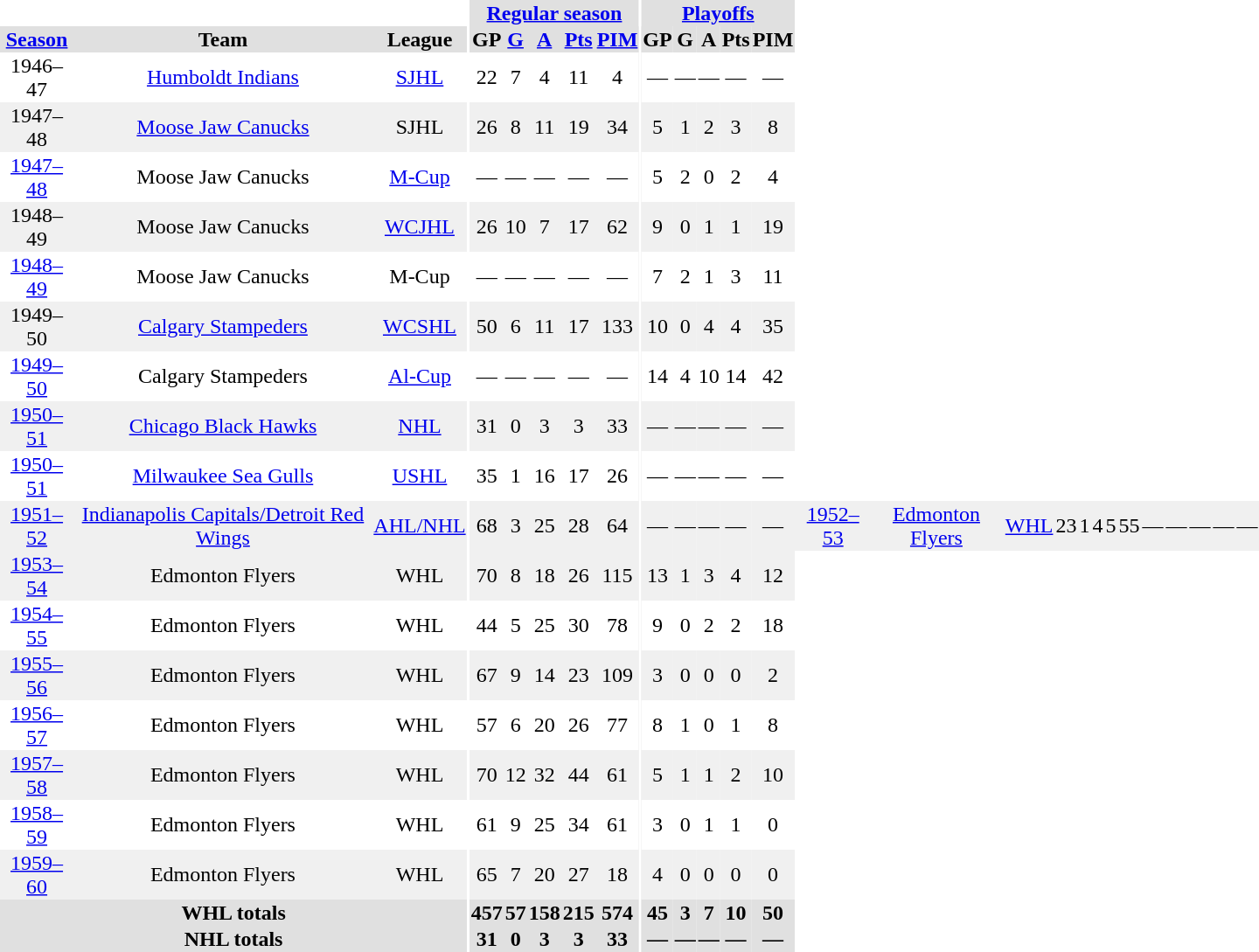<table border="0" cellpadding="1" cellspacing="0" style="text-align:center; width:60em">
<tr bgcolor="#e0e0e0">
<th colspan="3" bgcolor="#ffffff"></th>
<th rowspan="100" bgcolor="#ffffff"></th>
<th colspan="5"><a href='#'>Regular season</a></th>
<th rowspan="100" bgcolor="#ffffff"></th>
<th colspan="5"><a href='#'>Playoffs</a></th>
</tr>
<tr bgcolor="#e0e0e0">
<th><a href='#'>Season</a></th>
<th>Team</th>
<th>League</th>
<th>GP</th>
<th><a href='#'>G</a></th>
<th><a href='#'>A</a></th>
<th><a href='#'>Pts</a></th>
<th><a href='#'>PIM</a></th>
<th>GP</th>
<th>G</th>
<th>A</th>
<th>Pts</th>
<th>PIM</th>
</tr>
<tr>
<td>1946–47</td>
<td><a href='#'>Humboldt Indians</a></td>
<td><a href='#'>SJHL</a></td>
<td>22</td>
<td>7</td>
<td>4</td>
<td>11</td>
<td>4</td>
<td>—</td>
<td>—</td>
<td>—</td>
<td>—</td>
<td>—</td>
</tr>
<tr bgcolor="#f0f0f0">
<td>1947–48</td>
<td><a href='#'>Moose Jaw Canucks</a></td>
<td>SJHL</td>
<td>26</td>
<td>8</td>
<td>11</td>
<td>19</td>
<td>34</td>
<td>5</td>
<td>1</td>
<td>2</td>
<td>3</td>
<td>8</td>
</tr>
<tr>
<td><a href='#'>1947–48</a></td>
<td>Moose Jaw Canucks</td>
<td><a href='#'>M-Cup</a></td>
<td>—</td>
<td>—</td>
<td>—</td>
<td>—</td>
<td>—</td>
<td>5</td>
<td>2</td>
<td>0</td>
<td>2</td>
<td>4</td>
</tr>
<tr bgcolor="#f0f0f0">
<td>1948–49</td>
<td>Moose Jaw Canucks</td>
<td><a href='#'>WCJHL</a></td>
<td>26</td>
<td>10</td>
<td>7</td>
<td>17</td>
<td>62</td>
<td>9</td>
<td>0</td>
<td>1</td>
<td>1</td>
<td>19</td>
</tr>
<tr>
<td><a href='#'>1948–49</a></td>
<td>Moose Jaw Canucks</td>
<td>M-Cup</td>
<td>—</td>
<td>—</td>
<td>—</td>
<td>—</td>
<td>—</td>
<td>7</td>
<td>2</td>
<td>1</td>
<td>3</td>
<td>11</td>
</tr>
<tr bgcolor="#f0f0f0">
<td>1949–50</td>
<td><a href='#'>Calgary Stampeders</a></td>
<td><a href='#'>WCSHL</a></td>
<td>50</td>
<td>6</td>
<td>11</td>
<td>17</td>
<td>133</td>
<td>10</td>
<td>0</td>
<td>4</td>
<td>4</td>
<td>35</td>
</tr>
<tr>
<td><a href='#'>1949–50</a></td>
<td>Calgary Stampeders</td>
<td><a href='#'>Al-Cup</a></td>
<td>—</td>
<td>—</td>
<td>—</td>
<td>—</td>
<td>—</td>
<td>14</td>
<td>4</td>
<td>10</td>
<td>14</td>
<td>42</td>
</tr>
<tr bgcolor="#f0f0f0">
<td><a href='#'>1950–51</a></td>
<td><a href='#'>Chicago Black Hawks</a></td>
<td><a href='#'>NHL</a></td>
<td>31</td>
<td>0</td>
<td>3</td>
<td>3</td>
<td>33</td>
<td>—</td>
<td>—</td>
<td>—</td>
<td>—</td>
<td>—</td>
</tr>
<tr>
<td><a href='#'>1950–51</a></td>
<td><a href='#'>Milwaukee Sea Gulls</a></td>
<td><a href='#'>USHL</a></td>
<td>35</td>
<td>1</td>
<td>16</td>
<td>17</td>
<td>26</td>
<td>—</td>
<td>—</td>
<td>—</td>
<td>—</td>
<td>—</td>
</tr>
<tr bgcolor="#f0f0f0">
<td><a href='#'>1951–52</a></td>
<td><a href='#'>Indianapolis Capitals/Detroit Red Wings</a></td>
<td><a href='#'>AHL/NHL</a></td>
<td>68</td>
<td>3</td>
<td>25</td>
<td>28</td>
<td>64</td>
<td>—</td>
<td>—</td>
<td>—</td>
<td>—</td>
<td>—</td>
<td></td>
<td><a href='#'>1952–53</a></td>
<td><a href='#'>Edmonton Flyers</a></td>
<td><a href='#'>WHL</a></td>
<td>23</td>
<td>1</td>
<td>4</td>
<td>5</td>
<td>55</td>
<td>—</td>
<td>—</td>
<td>—</td>
<td>—</td>
<td>—</td>
</tr>
<tr bgcolor="#f0f0f0">
<td><a href='#'>1953–54</a></td>
<td>Edmonton Flyers</td>
<td>WHL</td>
<td>70</td>
<td>8</td>
<td>18</td>
<td>26</td>
<td>115</td>
<td>13</td>
<td>1</td>
<td>3</td>
<td>4</td>
<td>12</td>
</tr>
<tr>
<td><a href='#'>1954–55</a></td>
<td>Edmonton Flyers</td>
<td>WHL</td>
<td>44</td>
<td>5</td>
<td>25</td>
<td>30</td>
<td>78</td>
<td>9</td>
<td>0</td>
<td>2</td>
<td>2</td>
<td>18</td>
</tr>
<tr bgcolor="#f0f0f0">
<td><a href='#'>1955–56</a></td>
<td>Edmonton Flyers</td>
<td>WHL</td>
<td>67</td>
<td>9</td>
<td>14</td>
<td>23</td>
<td>109</td>
<td>3</td>
<td>0</td>
<td>0</td>
<td>0</td>
<td>2</td>
</tr>
<tr>
<td><a href='#'>1956–57</a></td>
<td>Edmonton Flyers</td>
<td>WHL</td>
<td>57</td>
<td>6</td>
<td>20</td>
<td>26</td>
<td>77</td>
<td>8</td>
<td>1</td>
<td>0</td>
<td>1</td>
<td>8</td>
</tr>
<tr bgcolor="#f0f0f0">
<td><a href='#'>1957–58</a></td>
<td>Edmonton Flyers</td>
<td>WHL</td>
<td>70</td>
<td>12</td>
<td>32</td>
<td>44</td>
<td>61</td>
<td>5</td>
<td>1</td>
<td>1</td>
<td>2</td>
<td>10</td>
</tr>
<tr>
<td><a href='#'>1958–59</a></td>
<td>Edmonton Flyers</td>
<td>WHL</td>
<td>61</td>
<td>9</td>
<td>25</td>
<td>34</td>
<td>61</td>
<td>3</td>
<td>0</td>
<td>1</td>
<td>1</td>
<td>0</td>
</tr>
<tr bgcolor="#f0f0f0">
<td><a href='#'>1959–60</a></td>
<td>Edmonton Flyers</td>
<td>WHL</td>
<td>65</td>
<td>7</td>
<td>20</td>
<td>27</td>
<td>18</td>
<td>4</td>
<td>0</td>
<td>0</td>
<td>0</td>
<td>0</td>
</tr>
<tr bgcolor="#e0e0e0">
<th colspan="3">WHL totals</th>
<th>457</th>
<th>57</th>
<th>158</th>
<th>215</th>
<th>574</th>
<th>45</th>
<th>3</th>
<th>7</th>
<th>10</th>
<th>50</th>
</tr>
<tr bgcolor="#e0e0e0">
<th colspan="3">NHL totals</th>
<th>31</th>
<th>0</th>
<th>3</th>
<th>3</th>
<th>33</th>
<th>—</th>
<th>—</th>
<th>—</th>
<th>—</th>
<th>—</th>
</tr>
</table>
